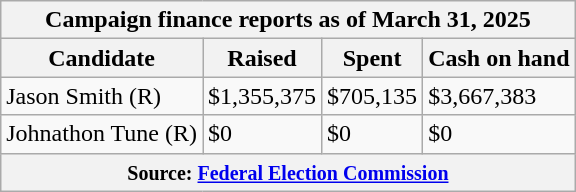<table class="wikitable sortable">
<tr>
<th colspan=4>Campaign finance reports as of March 31, 2025</th>
</tr>
<tr style="text-align:center;">
<th>Candidate</th>
<th>Raised</th>
<th>Spent</th>
<th>Cash on hand</th>
</tr>
<tr>
<td>Jason Smith (R)</td>
<td>$1,355,375</td>
<td>$705,135</td>
<td>$3,667,383</td>
</tr>
<tr>
<td>Johnathon Tune (R)</td>
<td>$0</td>
<td>$0</td>
<td>$0</td>
</tr>
<tr>
<th colspan="4"><small>Source: <a href='#'>Federal Election Commission</a></small></th>
</tr>
</table>
